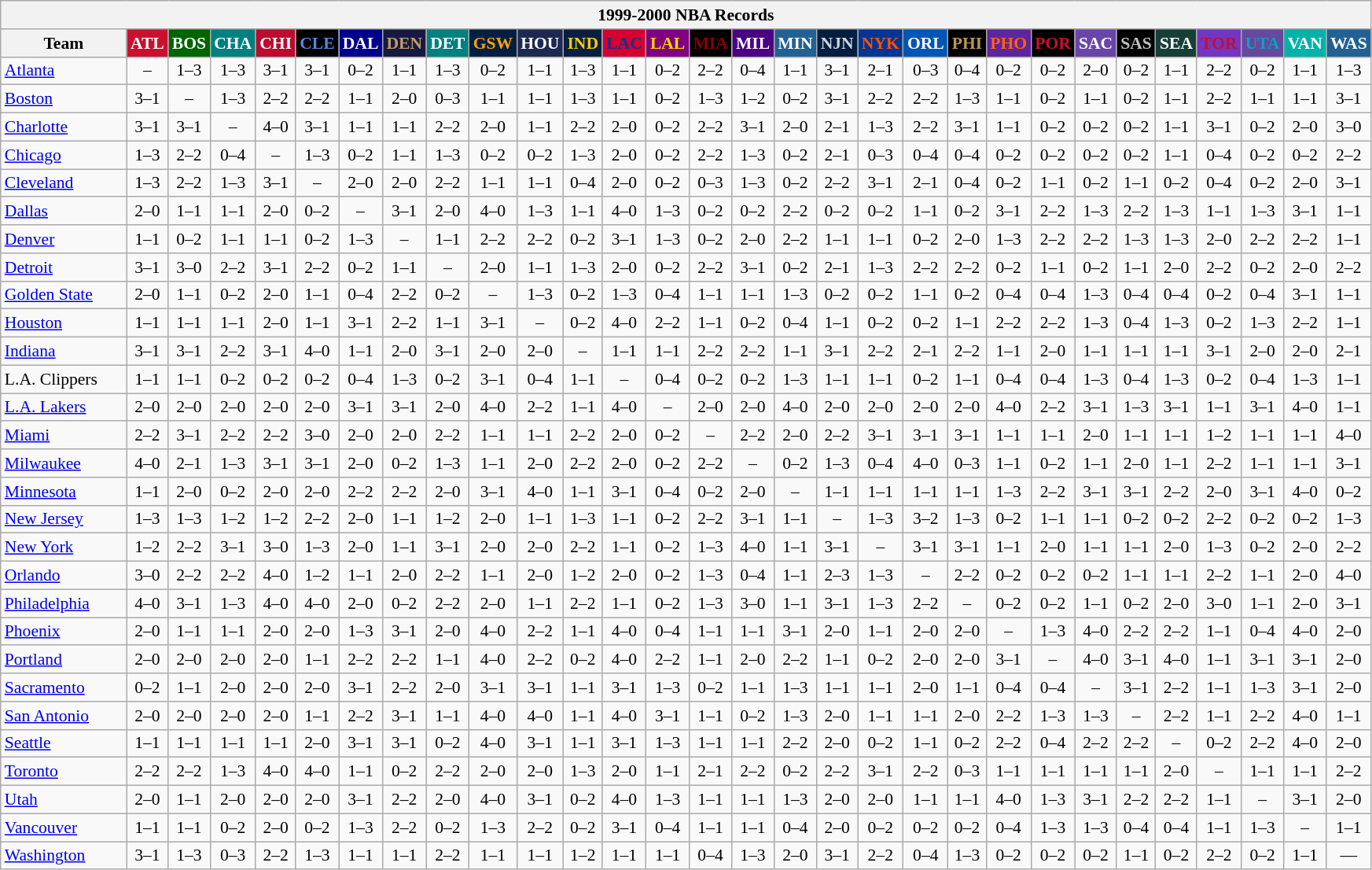<table class="wikitable" style="font-size:90%; text-align:center;">
<tr>
<th colspan=30>1999-2000 NBA Records</th>
</tr>
<tr>
<th width=100>Team</th>
<th style="background:#CA102F;color:#FFFFFF;width=35">ATL</th>
<th style="background:#006400;color:#FFFFFF;width=35">BOS</th>
<th style="background:#008080;color:#FFFFFF;width=35">CHA</th>
<th style="background:#BA0C2F;color:#FFFFFF;width=35">CHI</th>
<th style="background:#000000;color:#5787DC;width=35">CLE</th>
<th style="background:#00008B;color:#FFFFFF;width=35">DAL</th>
<th style="background:#141A44;color:#C69966;width=35">DEN</th>
<th style="background:#008080;color:#FFFFFF;width=35">DET</th>
<th style="background:#031E41;color:#FEA302;width=35">GSW</th>
<th style="background:#1D2951;color:#FFFFFF;width=35">HOU</th>
<th style="background:#081F3F;color:#FDCC04;width=35">IND</th>
<th style="background:#D40032;color:#1A2E8B;width=35">LAC</th>
<th style="background:#800080;color:#FFD700;width=35">LAL</th>
<th style="background:#000000;color:#8B0000;width=35">MIA</th>
<th style="background:#4B0082;color:#FFFFFF;width=35">MIL</th>
<th style="background:#236192;color:#FFFFFF;width=35">MIN</th>
<th style="background:#031E41;color:#CED5DD;width=35">NJN</th>
<th style="background:#003593;color:#FF4F03;width=35">NYK</th>
<th style="background:#0056B5;color:#FFFFFF;width=35">ORL</th>
<th style="background:#000000;color:#BB9754;width=35">PHI</th>
<th style="background:#5F24A0;color:#FF6303;width=35">PHO</th>
<th style="background:#000000;color:#C90F2E;width=35">POR</th>
<th style="background:#6846A8;color:#FFFFFF;width=35">SAC</th>
<th style="background:#000000;color:#C0C0C0;width=35">SAS</th>
<th style="background:#173F36;color:#FFFFFF;width=35">SEA</th>
<th style="background:#7436BF;color:#BE0F34;width=35">TOR</th>
<th style="background:#644A9C;color:#149BC7;width=35">UTA</th>
<th style="background:#00B2AA;color:#FFFFFF;width=35">VAN</th>
<th style="background:#236192;color:#FFFFFF;width=35">WAS</th>
</tr>
<tr>
<td style="text-align:left;"><a href='#'>Atlanta</a></td>
<td>–</td>
<td>1–3</td>
<td>1–3</td>
<td>3–1</td>
<td>3–1</td>
<td>0–2</td>
<td>1–1</td>
<td>1–3</td>
<td>0–2</td>
<td>1–1</td>
<td>1–3</td>
<td>1–1</td>
<td>0–2</td>
<td>2–2</td>
<td>0–4</td>
<td>1–1</td>
<td>3–1</td>
<td>2–1</td>
<td>0–3</td>
<td>0–4</td>
<td>0–2</td>
<td>0–2</td>
<td>2–0</td>
<td>0–2</td>
<td>1–1</td>
<td>2–2</td>
<td>0–2</td>
<td>1–1</td>
<td>1–3</td>
</tr>
<tr>
<td style="text-align:left;"><a href='#'>Boston</a></td>
<td>3–1</td>
<td>–</td>
<td>1–3</td>
<td>2–2</td>
<td>2–2</td>
<td>1–1</td>
<td>2–0</td>
<td>0–3</td>
<td>1–1</td>
<td>1–1</td>
<td>1–3</td>
<td>1–1</td>
<td>0–2</td>
<td>1–3</td>
<td>1–2</td>
<td>0–2</td>
<td>3–1</td>
<td>2–2</td>
<td>2–2</td>
<td>1–3</td>
<td>1–1</td>
<td>0–2</td>
<td>1–1</td>
<td>0–2</td>
<td>1–1</td>
<td>2–2</td>
<td>1–1</td>
<td>1–1</td>
<td>3–1</td>
</tr>
<tr>
<td style="text-align:left;"><a href='#'>Charlotte</a></td>
<td>3–1</td>
<td>3–1</td>
<td>–</td>
<td>4–0</td>
<td>3–1</td>
<td>1–1</td>
<td>1–1</td>
<td>2–2</td>
<td>2–0</td>
<td>1–1</td>
<td>2–2</td>
<td>2–0</td>
<td>0–2</td>
<td>2–2</td>
<td>3–1</td>
<td>2–0</td>
<td>2–1</td>
<td>1–3</td>
<td>2–2</td>
<td>3–1</td>
<td>1–1</td>
<td>0–2</td>
<td>0–2</td>
<td>0–2</td>
<td>1–1</td>
<td>3–1</td>
<td>0–2</td>
<td>2–0</td>
<td>3–0</td>
</tr>
<tr>
<td style="text-align:left;"><a href='#'>Chicago</a></td>
<td>1–3</td>
<td>2–2</td>
<td>0–4</td>
<td>–</td>
<td>1–3</td>
<td>0–2</td>
<td>1–1</td>
<td>1–3</td>
<td>0–2</td>
<td>0–2</td>
<td>1–3</td>
<td>2–0</td>
<td>0–2</td>
<td>2–2</td>
<td>1–3</td>
<td>0–2</td>
<td>2–1</td>
<td>0–3</td>
<td>0–4</td>
<td>0–4</td>
<td>0–2</td>
<td>0–2</td>
<td>0–2</td>
<td>0–2</td>
<td>1–1</td>
<td>0–4</td>
<td>0–2</td>
<td>0–2</td>
<td>2–2</td>
</tr>
<tr>
<td style="text-align:left;"><a href='#'>Cleveland</a></td>
<td>1–3</td>
<td>2–2</td>
<td>1–3</td>
<td>3–1</td>
<td>–</td>
<td>2–0</td>
<td>2–0</td>
<td>2–2</td>
<td>1–1</td>
<td>1–1</td>
<td>0–4</td>
<td>2–0</td>
<td>0–2</td>
<td>0–3</td>
<td>1–3</td>
<td>0–2</td>
<td>2–2</td>
<td>3–1</td>
<td>2–1</td>
<td>0–4</td>
<td>0–2</td>
<td>1–1</td>
<td>0–2</td>
<td>1–1</td>
<td>0–2</td>
<td>0–4</td>
<td>0–2</td>
<td>2–0</td>
<td>3–1</td>
</tr>
<tr>
<td style="text-align:left;"><a href='#'>Dallas</a></td>
<td>2–0</td>
<td>1–1</td>
<td>1–1</td>
<td>2–0</td>
<td>0–2</td>
<td>–</td>
<td>3–1</td>
<td>2–0</td>
<td>4–0</td>
<td>1–3</td>
<td>1–1</td>
<td>4–0</td>
<td>1–3</td>
<td>0–2</td>
<td>0–2</td>
<td>2–2</td>
<td>0–2</td>
<td>0–2</td>
<td>1–1</td>
<td>0–2</td>
<td>3–1</td>
<td>2–2</td>
<td>1–3</td>
<td>2–2</td>
<td>1–3</td>
<td>1–1</td>
<td>1–3</td>
<td>3–1</td>
<td>1–1</td>
</tr>
<tr>
<td style="text-align:left;"><a href='#'>Denver</a></td>
<td>1–1</td>
<td>0–2</td>
<td>1–1</td>
<td>1–1</td>
<td>0–2</td>
<td>1–3</td>
<td>–</td>
<td>1–1</td>
<td>2–2</td>
<td>2–2</td>
<td>0–2</td>
<td>3–1</td>
<td>1–3</td>
<td>0–2</td>
<td>2–0</td>
<td>2–2</td>
<td>1–1</td>
<td>1–1</td>
<td>0–2</td>
<td>2–0</td>
<td>1–3</td>
<td>2–2</td>
<td>2–2</td>
<td>1–3</td>
<td>1–3</td>
<td>2–0</td>
<td>2–2</td>
<td>2–2</td>
<td>1–1</td>
</tr>
<tr>
<td style="text-align:left;"><a href='#'>Detroit</a></td>
<td>3–1</td>
<td>3–0</td>
<td>2–2</td>
<td>3–1</td>
<td>2–2</td>
<td>0–2</td>
<td>1–1</td>
<td>–</td>
<td>2–0</td>
<td>1–1</td>
<td>1–3</td>
<td>2–0</td>
<td>0–2</td>
<td>2–2</td>
<td>3–1</td>
<td>0–2</td>
<td>2–1</td>
<td>1–3</td>
<td>2–2</td>
<td>2–2</td>
<td>0–2</td>
<td>1–1</td>
<td>0–2</td>
<td>1–1</td>
<td>2–0</td>
<td>2–2</td>
<td>0–2</td>
<td>2–0</td>
<td>2–2</td>
</tr>
<tr>
<td style="text-align:left;"><a href='#'>Golden State</a></td>
<td>2–0</td>
<td>1–1</td>
<td>0–2</td>
<td>2–0</td>
<td>1–1</td>
<td>0–4</td>
<td>2–2</td>
<td>0–2</td>
<td>–</td>
<td>1–3</td>
<td>0–2</td>
<td>1–3</td>
<td>0–4</td>
<td>1–1</td>
<td>1–1</td>
<td>1–3</td>
<td>0–2</td>
<td>0–2</td>
<td>1–1</td>
<td>0–2</td>
<td>0–4</td>
<td>0–4</td>
<td>1–3</td>
<td>0–4</td>
<td>0–4</td>
<td>0–2</td>
<td>0–4</td>
<td>3–1</td>
<td>1–1</td>
</tr>
<tr>
<td style="text-align:left;"><a href='#'>Houston</a></td>
<td>1–1</td>
<td>1–1</td>
<td>1–1</td>
<td>2–0</td>
<td>1–1</td>
<td>3–1</td>
<td>2–2</td>
<td>1–1</td>
<td>3–1</td>
<td>–</td>
<td>0–2</td>
<td>4–0</td>
<td>2–2</td>
<td>1–1</td>
<td>0–2</td>
<td>0–4</td>
<td>1–1</td>
<td>0–2</td>
<td>0–2</td>
<td>1–1</td>
<td>2–2</td>
<td>2–2</td>
<td>1–3</td>
<td>0–4</td>
<td>1–3</td>
<td>0–2</td>
<td>1–3</td>
<td>2–2</td>
<td>1–1</td>
</tr>
<tr>
<td style="text-align:left;"><a href='#'>Indiana</a></td>
<td>3–1</td>
<td>3–1</td>
<td>2–2</td>
<td>3–1</td>
<td>4–0</td>
<td>1–1</td>
<td>2–0</td>
<td>3–1</td>
<td>2–0</td>
<td>2–0</td>
<td>–</td>
<td>1–1</td>
<td>1–1</td>
<td>2–2</td>
<td>2–2</td>
<td>1–1</td>
<td>3–1</td>
<td>2–2</td>
<td>2–1</td>
<td>2–2</td>
<td>1–1</td>
<td>2–0</td>
<td>1–1</td>
<td>1–1</td>
<td>1–1</td>
<td>3–1</td>
<td>2–0</td>
<td>2–0</td>
<td>2–1</td>
</tr>
<tr>
<td style="text-align:left;">L.A. Clippers</td>
<td>1–1</td>
<td>1–1</td>
<td>0–2</td>
<td>0–2</td>
<td>0–2</td>
<td>0–4</td>
<td>1–3</td>
<td>0–2</td>
<td>3–1</td>
<td>0–4</td>
<td>1–1</td>
<td>–</td>
<td>0–4</td>
<td>0–2</td>
<td>0–2</td>
<td>1–3</td>
<td>1–1</td>
<td>1–1</td>
<td>0–2</td>
<td>1–1</td>
<td>0–4</td>
<td>0–4</td>
<td>1–3</td>
<td>0–4</td>
<td>1–3</td>
<td>0–2</td>
<td>0–4</td>
<td>1–3</td>
<td>1–1</td>
</tr>
<tr>
<td style="text-align:left;"><a href='#'>L.A. Lakers</a></td>
<td>2–0</td>
<td>2–0</td>
<td>2–0</td>
<td>2–0</td>
<td>2–0</td>
<td>3–1</td>
<td>3–1</td>
<td>2–0</td>
<td>4–0</td>
<td>2–2</td>
<td>1–1</td>
<td>4–0</td>
<td>–</td>
<td>2–0</td>
<td>2–0</td>
<td>4–0</td>
<td>2–0</td>
<td>2–0</td>
<td>2–0</td>
<td>2–0</td>
<td>4–0</td>
<td>2–2</td>
<td>3–1</td>
<td>1–3</td>
<td>3–1</td>
<td>1–1</td>
<td>3–1</td>
<td>4–0</td>
<td>1–1</td>
</tr>
<tr>
<td style="text-align:left;"><a href='#'>Miami</a></td>
<td>2–2</td>
<td>3–1</td>
<td>2–2</td>
<td>2–2</td>
<td>3–0</td>
<td>2–0</td>
<td>2–0</td>
<td>2–2</td>
<td>1–1</td>
<td>1–1</td>
<td>2–2</td>
<td>2–0</td>
<td>0–2</td>
<td>–</td>
<td>2–2</td>
<td>2–0</td>
<td>2–2</td>
<td>3–1</td>
<td>3–1</td>
<td>3–1</td>
<td>1–1</td>
<td>1–1</td>
<td>2–0</td>
<td>1–1</td>
<td>1–1</td>
<td>1–2</td>
<td>1–1</td>
<td>1–1</td>
<td>4–0</td>
</tr>
<tr>
<td style="text-align:left;"><a href='#'>Milwaukee</a></td>
<td>4–0</td>
<td>2–1</td>
<td>1–3</td>
<td>3–1</td>
<td>3–1</td>
<td>2–0</td>
<td>0–2</td>
<td>1–3</td>
<td>1–1</td>
<td>2–0</td>
<td>2–2</td>
<td>2–0</td>
<td>0–2</td>
<td>2–2</td>
<td>–</td>
<td>0–2</td>
<td>1–3</td>
<td>0–4</td>
<td>4–0</td>
<td>0–3</td>
<td>1–1</td>
<td>0–2</td>
<td>1–1</td>
<td>2–0</td>
<td>1–1</td>
<td>2–2</td>
<td>1–1</td>
<td>1–1</td>
<td>3–1</td>
</tr>
<tr>
<td style="text-align:left;"><a href='#'>Minnesota</a></td>
<td>1–1</td>
<td>2–0</td>
<td>0–2</td>
<td>2–0</td>
<td>2–0</td>
<td>2–2</td>
<td>2–2</td>
<td>2–0</td>
<td>3–1</td>
<td>4–0</td>
<td>1–1</td>
<td>3–1</td>
<td>0–4</td>
<td>0–2</td>
<td>2–0</td>
<td>–</td>
<td>1–1</td>
<td>1–1</td>
<td>1–1</td>
<td>1–1</td>
<td>1–3</td>
<td>2–2</td>
<td>3–1</td>
<td>3–1</td>
<td>2–2</td>
<td>2–0</td>
<td>3–1</td>
<td>4–0</td>
<td>0–2</td>
</tr>
<tr>
<td style="text-align:left;"><a href='#'>New Jersey</a></td>
<td>1–3</td>
<td>1–3</td>
<td>1–2</td>
<td>1–2</td>
<td>2–2</td>
<td>2–0</td>
<td>1–1</td>
<td>1–2</td>
<td>2–0</td>
<td>1–1</td>
<td>1–3</td>
<td>1–1</td>
<td>0–2</td>
<td>2–2</td>
<td>3–1</td>
<td>1–1</td>
<td>–</td>
<td>1–3</td>
<td>3–2</td>
<td>1–3</td>
<td>0–2</td>
<td>1–1</td>
<td>1–1</td>
<td>0–2</td>
<td>0–2</td>
<td>2–2</td>
<td>0–2</td>
<td>0–2</td>
<td>1–3</td>
</tr>
<tr>
<td style="text-align:left;"><a href='#'>New York</a></td>
<td>1–2</td>
<td>2–2</td>
<td>3–1</td>
<td>3–0</td>
<td>1–3</td>
<td>2–0</td>
<td>1–1</td>
<td>3–1</td>
<td>2–0</td>
<td>2–0</td>
<td>2–2</td>
<td>1–1</td>
<td>0–2</td>
<td>1–3</td>
<td>4–0</td>
<td>1–1</td>
<td>3–1</td>
<td>–</td>
<td>3–1</td>
<td>3–1</td>
<td>1–1</td>
<td>2–0</td>
<td>1–1</td>
<td>1–1</td>
<td>2–0</td>
<td>1–3</td>
<td>0–2</td>
<td>2–0</td>
<td>2–2</td>
</tr>
<tr>
<td style="text-align:left;"><a href='#'>Orlando</a></td>
<td>3–0</td>
<td>2–2</td>
<td>2–2</td>
<td>4–0</td>
<td>1–2</td>
<td>1–1</td>
<td>2–0</td>
<td>2–2</td>
<td>1–1</td>
<td>2–0</td>
<td>1–2</td>
<td>2–0</td>
<td>0–2</td>
<td>1–3</td>
<td>0–4</td>
<td>1–1</td>
<td>2–3</td>
<td>1–3</td>
<td>–</td>
<td>2–2</td>
<td>0–2</td>
<td>0–2</td>
<td>0–2</td>
<td>1–1</td>
<td>1–1</td>
<td>2–2</td>
<td>1–1</td>
<td>2–0</td>
<td>4–0</td>
</tr>
<tr>
<td style="text-align:left;"><a href='#'>Philadelphia</a></td>
<td>4–0</td>
<td>3–1</td>
<td>1–3</td>
<td>4–0</td>
<td>4–0</td>
<td>2–0</td>
<td>0–2</td>
<td>2–2</td>
<td>2–0</td>
<td>1–1</td>
<td>2–2</td>
<td>1–1</td>
<td>0–2</td>
<td>1–3</td>
<td>3–0</td>
<td>1–1</td>
<td>3–1</td>
<td>1–3</td>
<td>2–2</td>
<td>–</td>
<td>0–2</td>
<td>0–2</td>
<td>1–1</td>
<td>0–2</td>
<td>2–0</td>
<td>3–0</td>
<td>1–1</td>
<td>2–0</td>
<td>3–1</td>
</tr>
<tr>
<td style="text-align:left;"><a href='#'>Phoenix</a></td>
<td>2–0</td>
<td>1–1</td>
<td>1–1</td>
<td>2–0</td>
<td>2–0</td>
<td>1–3</td>
<td>3–1</td>
<td>2–0</td>
<td>4–0</td>
<td>2–2</td>
<td>1–1</td>
<td>4–0</td>
<td>0–4</td>
<td>1–1</td>
<td>1–1</td>
<td>3–1</td>
<td>2–0</td>
<td>1–1</td>
<td>2–0</td>
<td>2–0</td>
<td>–</td>
<td>1–3</td>
<td>4–0</td>
<td>2–2</td>
<td>2–2</td>
<td>1–1</td>
<td>0–4</td>
<td>4–0</td>
<td>2–0</td>
</tr>
<tr>
<td style="text-align:left;"><a href='#'>Portland</a></td>
<td>2–0</td>
<td>2–0</td>
<td>2–0</td>
<td>2–0</td>
<td>1–1</td>
<td>2–2</td>
<td>2–2</td>
<td>1–1</td>
<td>4–0</td>
<td>2–2</td>
<td>0–2</td>
<td>4–0</td>
<td>2–2</td>
<td>1–1</td>
<td>2–0</td>
<td>2–2</td>
<td>1–1</td>
<td>0–2</td>
<td>2–0</td>
<td>2–0</td>
<td>3–1</td>
<td>–</td>
<td>4–0</td>
<td>3–1</td>
<td>4–0</td>
<td>1–1</td>
<td>3–1</td>
<td>3–1</td>
<td>2–0</td>
</tr>
<tr>
<td style="text-align:left;"><a href='#'>Sacramento</a></td>
<td>0–2</td>
<td>1–1</td>
<td>2–0</td>
<td>2–0</td>
<td>2–0</td>
<td>3–1</td>
<td>2–2</td>
<td>2–0</td>
<td>3–1</td>
<td>3–1</td>
<td>1–1</td>
<td>3–1</td>
<td>1–3</td>
<td>0–2</td>
<td>1–1</td>
<td>1–3</td>
<td>1–1</td>
<td>1–1</td>
<td>2–0</td>
<td>1–1</td>
<td>0–4</td>
<td>0–4</td>
<td>–</td>
<td>3–1</td>
<td>2–2</td>
<td>1–1</td>
<td>1–3</td>
<td>3–1</td>
<td>2–0</td>
</tr>
<tr>
<td style="text-align:left;"><a href='#'>San Antonio</a></td>
<td>2–0</td>
<td>2–0</td>
<td>2–0</td>
<td>2–0</td>
<td>1–1</td>
<td>2–2</td>
<td>3–1</td>
<td>1–1</td>
<td>4–0</td>
<td>4–0</td>
<td>1–1</td>
<td>4–0</td>
<td>3–1</td>
<td>1–1</td>
<td>0–2</td>
<td>1–3</td>
<td>2–0</td>
<td>1–1</td>
<td>1–1</td>
<td>2–0</td>
<td>2–2</td>
<td>1–3</td>
<td>1–3</td>
<td>–</td>
<td>2–2</td>
<td>1–1</td>
<td>2–2</td>
<td>4–0</td>
<td>1–1</td>
</tr>
<tr>
<td style="text-align:left;"><a href='#'>Seattle</a></td>
<td>1–1</td>
<td>1–1</td>
<td>1–1</td>
<td>1–1</td>
<td>2–0</td>
<td>3–1</td>
<td>3–1</td>
<td>0–2</td>
<td>4–0</td>
<td>3–1</td>
<td>1–1</td>
<td>3–1</td>
<td>1–3</td>
<td>1–1</td>
<td>1–1</td>
<td>2–2</td>
<td>2–0</td>
<td>0–2</td>
<td>1–1</td>
<td>0–2</td>
<td>2–2</td>
<td>0–4</td>
<td>2–2</td>
<td>2–2</td>
<td>–</td>
<td>0–2</td>
<td>2–2</td>
<td>4–0</td>
<td>2–0</td>
</tr>
<tr>
<td style="text-align:left;"><a href='#'>Toronto</a></td>
<td>2–2</td>
<td>2–2</td>
<td>1–3</td>
<td>4–0</td>
<td>4–0</td>
<td>1–1</td>
<td>0–2</td>
<td>2–2</td>
<td>2–0</td>
<td>2–0</td>
<td>1–3</td>
<td>2–0</td>
<td>1–1</td>
<td>2–1</td>
<td>2–2</td>
<td>0–2</td>
<td>2–2</td>
<td>3–1</td>
<td>2–2</td>
<td>0–3</td>
<td>1–1</td>
<td>1–1</td>
<td>1–1</td>
<td>1–1</td>
<td>2–0</td>
<td>–</td>
<td>1–1</td>
<td>1–1</td>
<td>2–2</td>
</tr>
<tr>
<td style="text-align:left;"><a href='#'>Utah</a></td>
<td>2–0</td>
<td>1–1</td>
<td>2–0</td>
<td>2–0</td>
<td>2–0</td>
<td>3–1</td>
<td>2–2</td>
<td>2–0</td>
<td>4–0</td>
<td>3–1</td>
<td>0–2</td>
<td>4–0</td>
<td>1–3</td>
<td>1–1</td>
<td>1–1</td>
<td>1–3</td>
<td>2–0</td>
<td>2–0</td>
<td>1–1</td>
<td>1–1</td>
<td>4–0</td>
<td>1–3</td>
<td>3–1</td>
<td>2–2</td>
<td>2–2</td>
<td>1–1</td>
<td>–</td>
<td>3–1</td>
<td>2–0</td>
</tr>
<tr>
<td style="text-align:left;"><a href='#'>Vancouver</a></td>
<td>1–1</td>
<td>1–1</td>
<td>0–2</td>
<td>2–0</td>
<td>0–2</td>
<td>1–3</td>
<td>2–2</td>
<td>0–2</td>
<td>1–3</td>
<td>2–2</td>
<td>0–2</td>
<td>3–1</td>
<td>0–4</td>
<td>1–1</td>
<td>1–1</td>
<td>0–4</td>
<td>2–0</td>
<td>0–2</td>
<td>0–2</td>
<td>0–2</td>
<td>0–4</td>
<td>1–3</td>
<td>1–3</td>
<td>0–4</td>
<td>0–4</td>
<td>1–1</td>
<td>1–3</td>
<td>–</td>
<td>1–1</td>
</tr>
<tr>
<td style="text-align:left;"><a href='#'>Washington</a></td>
<td>3–1</td>
<td>1–3</td>
<td>0–3</td>
<td>2–2</td>
<td>1–3</td>
<td>1–1</td>
<td>1–1</td>
<td>2–2</td>
<td>1–1</td>
<td>1–1</td>
<td>1–2</td>
<td>1–1</td>
<td>1–1</td>
<td>0–4</td>
<td>1–3</td>
<td>2–0</td>
<td>3–1</td>
<td>2–2</td>
<td>0–4</td>
<td>1–3</td>
<td>0–2</td>
<td>0–2</td>
<td>0–2</td>
<td>1–1</td>
<td>0–2</td>
<td>2–2</td>
<td>0–2</td>
<td>1–1</td>
<td>—</td>
</tr>
</table>
